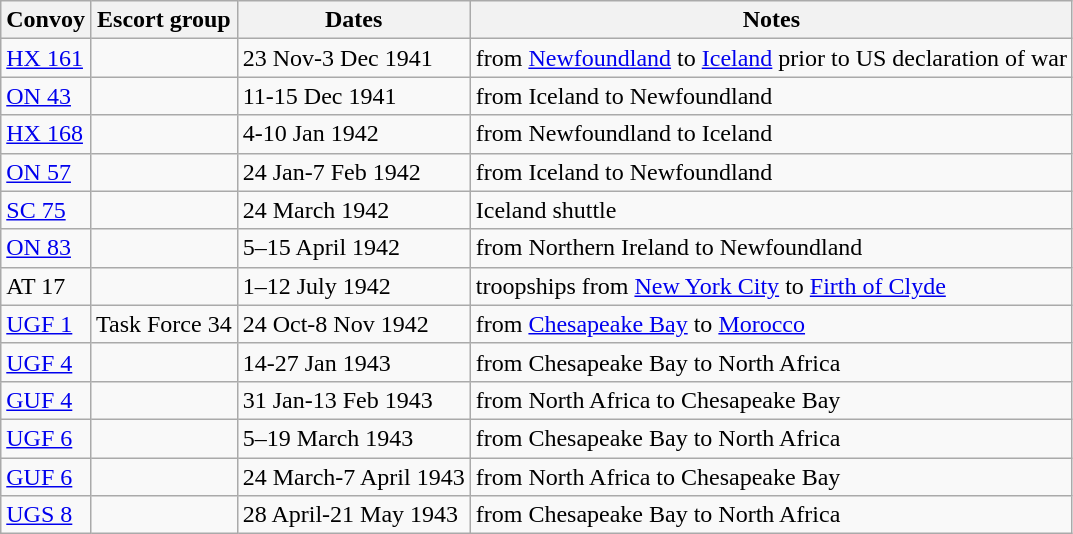<table class="wikitable">
<tr>
<th>Convoy</th>
<th>Escort group</th>
<th>Dates</th>
<th>Notes</th>
</tr>
<tr>
<td><a href='#'>HX 161</a></td>
<td></td>
<td>23 Nov-3 Dec 1941</td>
<td>from <a href='#'>Newfoundland</a> to <a href='#'>Iceland</a> prior to US declaration of war</td>
</tr>
<tr>
<td><a href='#'>ON 43</a></td>
<td></td>
<td>11-15 Dec 1941</td>
<td>from Iceland to Newfoundland</td>
</tr>
<tr>
<td><a href='#'>HX 168</a></td>
<td></td>
<td>4-10 Jan 1942</td>
<td>from Newfoundland to Iceland</td>
</tr>
<tr>
<td><a href='#'>ON 57</a></td>
<td></td>
<td>24 Jan-7 Feb 1942</td>
<td>from Iceland to Newfoundland</td>
</tr>
<tr>
<td><a href='#'>SC 75</a></td>
<td></td>
<td>24 March 1942</td>
<td>Iceland shuttle</td>
</tr>
<tr>
<td><a href='#'>ON 83</a></td>
<td></td>
<td>5–15 April 1942</td>
<td>from Northern Ireland to Newfoundland</td>
</tr>
<tr>
<td>AT 17</td>
<td></td>
<td>1–12 July 1942</td>
<td>troopships from <a href='#'>New York City</a> to <a href='#'>Firth of Clyde</a></td>
</tr>
<tr>
<td><a href='#'>UGF 1</a></td>
<td>Task Force 34</td>
<td>24 Oct-8 Nov 1942</td>
<td>from <a href='#'>Chesapeake Bay</a> to <a href='#'>Morocco</a></td>
</tr>
<tr>
<td><a href='#'>UGF 4</a></td>
<td></td>
<td>14-27 Jan 1943</td>
<td>from Chesapeake Bay to North Africa</td>
</tr>
<tr>
<td><a href='#'>GUF 4</a></td>
<td></td>
<td>31 Jan-13 Feb 1943</td>
<td>from North Africa to Chesapeake Bay</td>
</tr>
<tr>
<td><a href='#'>UGF 6</a></td>
<td></td>
<td>5–19 March 1943</td>
<td>from Chesapeake Bay to North Africa</td>
</tr>
<tr>
<td><a href='#'>GUF 6</a></td>
<td></td>
<td>24 March-7 April 1943</td>
<td>from North Africa to Chesapeake Bay</td>
</tr>
<tr>
<td><a href='#'>UGS 8</a></td>
<td></td>
<td>28 April-21 May 1943</td>
<td>from Chesapeake Bay to North Africa</td>
</tr>
</table>
